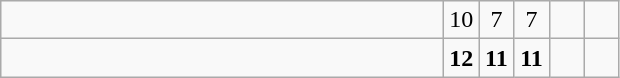<table class="wikitable">
<tr>
<td style="width:18em"></td>
<td align=center style="width:1em">10</td>
<td align=center style="width:1em">7</td>
<td align=center style="width:1em">7</td>
<td align=center style="width:1em"></td>
<td align=center style="width:1em"></td>
</tr>
<tr>
<td style="width:18em"><strong></strong></td>
<td align=center style="width:1em"><strong>12</strong></td>
<td align=center style="width:1em"><strong>11</strong></td>
<td align=center style="width:1em"><strong>11</strong></td>
<td align=center style="width:1em"></td>
<td align=center style="width:1em"></td>
</tr>
</table>
